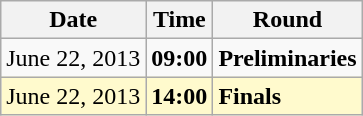<table class="wikitable">
<tr>
<th>Date</th>
<th>Time</th>
<th>Round</th>
</tr>
<tr>
<td>June 22, 2013</td>
<td><strong>09:00</strong></td>
<td><strong>Preliminaries</strong></td>
</tr>
<tr style=background:lemonchiffon>
<td>June 22, 2013</td>
<td><strong>14:00</strong></td>
<td><strong>Finals</strong></td>
</tr>
</table>
